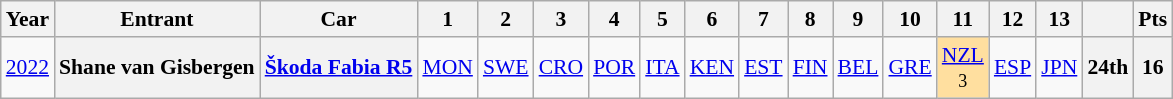<table class="wikitable" border="1" style="text-align:center; font-size:90%;">
<tr>
<th>Year</th>
<th>Entrant</th>
<th>Car</th>
<th>1</th>
<th>2</th>
<th>3</th>
<th>4</th>
<th>5</th>
<th>6</th>
<th>7</th>
<th>8</th>
<th>9</th>
<th>10</th>
<th>11</th>
<th>12</th>
<th>13</th>
<th></th>
<th>Pts</th>
</tr>
<tr>
<td><a href='#'>2022</a></td>
<th>Shane van Gisbergen</th>
<th><a href='#'>Škoda Fabia R5</a></th>
<td><a href='#'>MON</a></td>
<td><a href='#'>SWE</a></td>
<td><a href='#'>CRO</a></td>
<td><a href='#'>POR</a></td>
<td><a href='#'>ITA</a></td>
<td><a href='#'>KEN</a></td>
<td><a href='#'>EST</a></td>
<td><a href='#'>FIN</a></td>
<td><a href='#'>BEL</a></td>
<td><a href='#'>GRE</a></td>
<td style=background:#FFDF9F;"><a href='#'>NZL</a><br><small>3</small></td>
<td><a href='#'>ESP</a></td>
<td><a href='#'>JPN</a></td>
<th>24th</th>
<th>16</th>
</tr>
</table>
